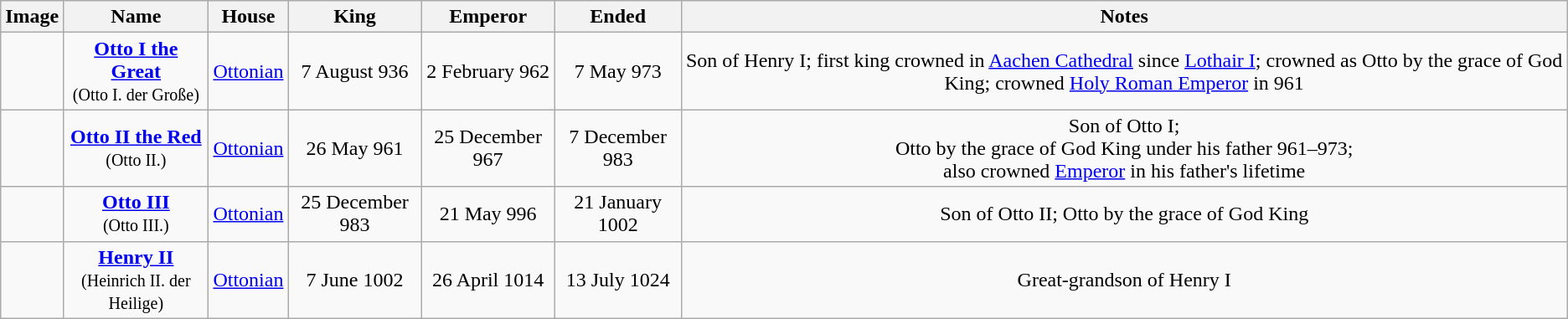<table class="wikitable" style="text-align:center;">
<tr>
<th>Image</th>
<th>Name</th>
<th>House</th>
<th>King</th>
<th>Emperor</th>
<th>Ended</th>
<th>Notes</th>
</tr>
<tr>
<td></td>
<td><strong><a href='#'>Otto I the Great</a></strong><br><small>(Otto I. der Große)</small></td>
<td><a href='#'>Ottonian</a></td>
<td>7 August 936</td>
<td>2 February 962</td>
<td>7 May 973</td>
<td>Son of Henry I; first king crowned in <a href='#'>Aachen Cathedral</a> since <a href='#'>Lothair I</a>; crowned as Otto by the grace of God King; crowned <a href='#'>Holy Roman Emperor</a> in 961</td>
</tr>
<tr>
<td></td>
<td><strong><a href='#'>Otto II the Red</a></strong><br><small>(Otto II.)</small></td>
<td><a href='#'>Ottonian</a></td>
<td>26 May 961</td>
<td>25 December 967</td>
<td>7 December 983</td>
<td>Son of Otto I;<br>Otto by the grace of God King under his father 961–973;<br>also crowned <a href='#'>Emperor</a> in his father's lifetime</td>
</tr>
<tr>
<td></td>
<td><strong><a href='#'>Otto III</a></strong><br><small>(Otto III.)</small></td>
<td><a href='#'>Ottonian</a></td>
<td>25 December 983</td>
<td>21 May 996</td>
<td>21 January 1002</td>
<td>Son of Otto II; Otto by the grace of God King</td>
</tr>
<tr>
<td></td>
<td><strong><a href='#'>Henry II</a></strong><br><small>(Heinrich II. der Heilige)</small></td>
<td><a href='#'>Ottonian</a></td>
<td>7 June 1002</td>
<td>26 April 1014</td>
<td>13 July 1024</td>
<td>Great-grandson of Henry I</td>
</tr>
</table>
